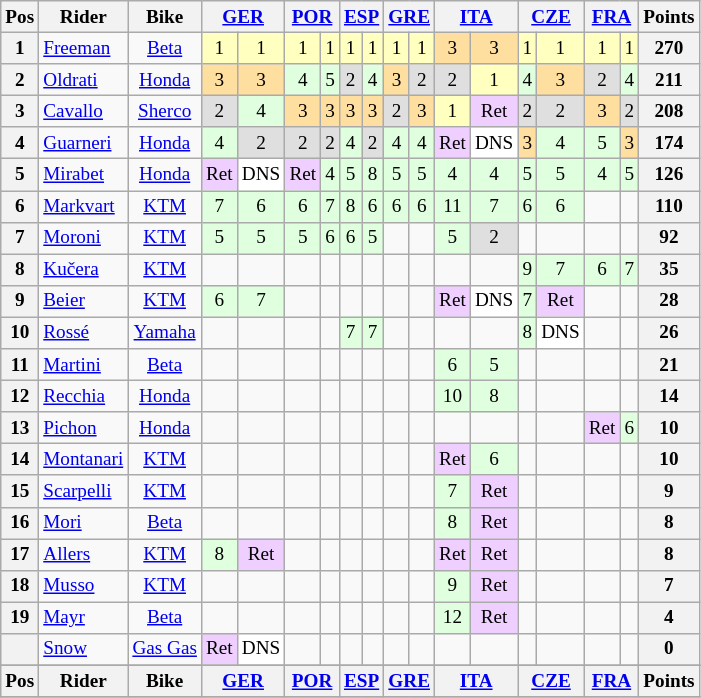<table class="wikitable" style="font-size: 80%; text-align:center">
<tr valign="top">
<th valign="middle">Pos</th>
<th valign="middle">Rider</th>
<th valign="middle">Bike</th>
<th colspan=2><a href='#'>GER</a><br></th>
<th colspan=2><a href='#'>POR</a><br></th>
<th colspan=2><a href='#'>ESP</a><br></th>
<th colspan=2><a href='#'>GRE</a><br></th>
<th colspan=2><a href='#'>ITA</a><br></th>
<th colspan=2><a href='#'>CZE</a><br></th>
<th colspan=2><a href='#'>FRA</a><br></th>
<th valign="middle">Points</th>
</tr>
<tr>
<th>1</th>
<td align=left> <a href='#'>Freeman</a></td>
<td><a href='#'>Beta</a></td>
<td style="background:#ffffbf;">1</td>
<td style="background:#ffffbf;">1</td>
<td style="background:#ffffbf;">1</td>
<td style="background:#ffffbf;">1</td>
<td style="background:#ffffbf;">1</td>
<td style="background:#ffffbf;">1</td>
<td style="background:#ffffbf;">1</td>
<td style="background:#ffffbf;">1</td>
<td style="background:#ffdf9f;">3</td>
<td style="background:#ffdf9f;">3</td>
<td style="background:#ffffbf;">1</td>
<td style="background:#ffffbf;">1</td>
<td style="background:#ffffbf;">1</td>
<td style="background:#ffffbf;">1</td>
<th>270</th>
</tr>
<tr>
<th>2</th>
<td align=left> <a href='#'>Oldrati</a></td>
<td><a href='#'>Honda</a></td>
<td style="background:#ffdf9f;">3</td>
<td style="background:#ffdf9f;">3</td>
<td style="background:#dfffdf;">4</td>
<td style="background:#dfffdf;">5</td>
<td style="background:#dfdfdf;">2</td>
<td style="background:#dfffdf;">4</td>
<td style="background:#ffdf9f;">3</td>
<td style="background:#dfdfdf;">2</td>
<td style="background:#dfdfdf;">2</td>
<td style="background:#ffffbf;">1</td>
<td style="background:#dfffdf;">4</td>
<td style="background:#ffdf9f;">3</td>
<td style="background:#dfdfdf;">2</td>
<td style="background:#dfffdf;">4</td>
<th>211</th>
</tr>
<tr>
<th>3</th>
<td align=left> <a href='#'>Cavallo</a></td>
<td><a href='#'>Sherco</a></td>
<td style="background:#dfdfdf;">2</td>
<td style="background:#dfffdf;">4</td>
<td style="background:#ffdf9f;">3</td>
<td style="background:#ffdf9f;">3</td>
<td style="background:#ffdf9f;">3</td>
<td style="background:#ffdf9f;">3</td>
<td style="background:#dfdfdf;">2</td>
<td style="background:#ffdf9f;">3</td>
<td style="background:#ffffbf;">1</td>
<td style="background:#efcfff;">Ret</td>
<td style="background:#dfdfdf;">2</td>
<td style="background:#dfdfdf;">2</td>
<td style="background:#ffdf9f;">3</td>
<td style="background:#dfdfdf;">2</td>
<th>208</th>
</tr>
<tr>
<th>4</th>
<td align=left> <a href='#'>Guarneri</a></td>
<td><a href='#'>Honda</a></td>
<td style="background:#dfffdf;">4</td>
<td style="background:#dfdfdf;">2</td>
<td style="background:#dfdfdf;">2</td>
<td style="background:#dfdfdf;">2</td>
<td style="background:#dfffdf;">4</td>
<td style="background:#dfdfdf;">2</td>
<td style="background:#dfffdf;">4</td>
<td style="background:#dfffdf;">4</td>
<td style="background:#efcfff;">Ret</td>
<td style="background:#ffffff;">DNS</td>
<td style="background:#ffdf9f;">3</td>
<td style="background:#dfffdf;">4</td>
<td style="background:#dfffdf;">5</td>
<td style="background:#ffdf9f;">3</td>
<th>174</th>
</tr>
<tr>
<th>5</th>
<td align=left> <a href='#'>Mirabet</a></td>
<td><a href='#'>Honda</a></td>
<td style="background:#efcfff;">Ret</td>
<td style="background:#ffffff;">DNS</td>
<td style="background:#efcfff;">Ret</td>
<td style="background:#dfffdf;">4</td>
<td style="background:#dfffdf;">5</td>
<td style="background:#dfffdf;">8</td>
<td style="background:#dfffdf;">5</td>
<td style="background:#dfffdf;">5</td>
<td style="background:#dfffdf;">4</td>
<td style="background:#dfffdf;">4</td>
<td style="background:#dfffdf;">5</td>
<td style="background:#dfffdf;">5</td>
<td style="background:#dfffdf;">4</td>
<td style="background:#dfffdf;">5</td>
<th>126</th>
</tr>
<tr>
<th>6</th>
<td align=left> <a href='#'>Markvart</a></td>
<td><a href='#'>KTM</a></td>
<td style="background:#dfffdf;">7</td>
<td style="background:#dfffdf;">6</td>
<td style="background:#dfffdf;">6</td>
<td style="background:#dfffdf;">7</td>
<td style="background:#dfffdf;">8</td>
<td style="background:#dfffdf;">6</td>
<td style="background:#dfffdf;">6</td>
<td style="background:#dfffdf;">6</td>
<td style="background:#dfffdf;">11</td>
<td style="background:#dfffdf;">7</td>
<td style="background:#dfffdf;">6</td>
<td style="background:#dfffdf;">6</td>
<td></td>
<td></td>
<th>110</th>
</tr>
<tr>
<th>7</th>
<td align=left> <a href='#'>Moroni</a></td>
<td><a href='#'>KTM</a></td>
<td style="background:#dfffdf;">5</td>
<td style="background:#dfffdf;">5</td>
<td style="background:#dfffdf;">5</td>
<td style="background:#dfffdf;">6</td>
<td style="background:#dfffdf;">6</td>
<td style="background:#dfffdf;">5</td>
<td></td>
<td></td>
<td style="background:#dfffdf;">5</td>
<td style="background:#dfdfdf;">2</td>
<td></td>
<td></td>
<td></td>
<td></td>
<th>92</th>
</tr>
<tr>
<th>8</th>
<td align=left> <a href='#'>Kučera</a></td>
<td><a href='#'>KTM</a></td>
<td></td>
<td></td>
<td></td>
<td></td>
<td></td>
<td></td>
<td></td>
<td></td>
<td></td>
<td></td>
<td style="background:#dfffdf;">9</td>
<td style="background:#dfffdf;">7</td>
<td style="background:#dfffdf;">6</td>
<td style="background:#dfffdf;">7</td>
<th>35</th>
</tr>
<tr>
<th>9</th>
<td align=left> <a href='#'>Beier</a></td>
<td><a href='#'>KTM</a></td>
<td style="background:#dfffdf;">6</td>
<td style="background:#dfffdf;">7</td>
<td></td>
<td></td>
<td></td>
<td></td>
<td></td>
<td></td>
<td style="background:#efcfff;">Ret</td>
<td style="background:#ffffff;">DNS</td>
<td style="background:#dfffdf;">7</td>
<td style="background:#efcfff;">Ret</td>
<td></td>
<td></td>
<th>28</th>
</tr>
<tr>
<th>10</th>
<td align=left> <a href='#'>Rossé</a></td>
<td><a href='#'>Yamaha</a></td>
<td></td>
<td></td>
<td></td>
<td></td>
<td style="background:#dfffdf;">7</td>
<td style="background:#dfffdf;">7</td>
<td></td>
<td></td>
<td></td>
<td></td>
<td style="background:#dfffdf;">8</td>
<td style="background:#ffffff;">DNS</td>
<td></td>
<td></td>
<th>26</th>
</tr>
<tr>
<th>11</th>
<td align=left> <a href='#'>Martini</a></td>
<td><a href='#'>Beta</a></td>
<td></td>
<td></td>
<td></td>
<td></td>
<td></td>
<td></td>
<td></td>
<td></td>
<td style="background:#dfffdf;">6</td>
<td style="background:#dfffdf;">5</td>
<td></td>
<td></td>
<td></td>
<td></td>
<th>21</th>
</tr>
<tr>
<th>12</th>
<td align=left> <a href='#'>Recchia</a></td>
<td><a href='#'>Honda</a></td>
<td></td>
<td></td>
<td></td>
<td></td>
<td></td>
<td></td>
<td></td>
<td></td>
<td style="background:#dfffdf;">10</td>
<td style="background:#dfffdf;">8</td>
<td></td>
<td></td>
<td></td>
<td></td>
<th>14</th>
</tr>
<tr>
<th>13</th>
<td align=left> <a href='#'>Pichon</a></td>
<td><a href='#'>Honda</a></td>
<td></td>
<td></td>
<td></td>
<td></td>
<td></td>
<td></td>
<td></td>
<td></td>
<td></td>
<td></td>
<td></td>
<td></td>
<td style="background:#efcfff;">Ret</td>
<td style="background:#dfffdf;">6</td>
<th>10</th>
</tr>
<tr>
<th>14</th>
<td align=left> <a href='#'>Montanari</a></td>
<td><a href='#'>KTM</a></td>
<td></td>
<td></td>
<td></td>
<td></td>
<td></td>
<td></td>
<td></td>
<td></td>
<td style="background:#efcfff;">Ret</td>
<td style="background:#dfffdf;">6</td>
<td></td>
<td></td>
<td></td>
<td></td>
<th>10</th>
</tr>
<tr>
<th>15</th>
<td align=left> <a href='#'>Scarpelli</a></td>
<td><a href='#'>KTM</a></td>
<td></td>
<td></td>
<td></td>
<td></td>
<td></td>
<td></td>
<td></td>
<td></td>
<td style="background:#dfffdf;">7</td>
<td style="background:#efcfff;">Ret</td>
<td></td>
<td></td>
<td></td>
<td></td>
<th>9</th>
</tr>
<tr>
<th>16</th>
<td align=left> <a href='#'>Mori</a></td>
<td><a href='#'>Beta</a></td>
<td></td>
<td></td>
<td></td>
<td></td>
<td></td>
<td></td>
<td></td>
<td></td>
<td style="background:#dfffdf;">8</td>
<td style="background:#efcfff;">Ret</td>
<td></td>
<td></td>
<td></td>
<td></td>
<th>8</th>
</tr>
<tr>
<th>17</th>
<td align=left> <a href='#'>Allers</a></td>
<td><a href='#'>KTM</a></td>
<td style="background:#dfffdf;">8</td>
<td style="background:#efcfff;">Ret</td>
<td></td>
<td></td>
<td></td>
<td></td>
<td></td>
<td></td>
<td style="background:#efcfff;">Ret</td>
<td style="background:#efcfff;">Ret</td>
<td></td>
<td></td>
<td></td>
<td></td>
<th>8</th>
</tr>
<tr>
<th>18</th>
<td align=left> <a href='#'>Musso</a></td>
<td><a href='#'>KTM</a></td>
<td></td>
<td></td>
<td></td>
<td></td>
<td></td>
<td></td>
<td></td>
<td></td>
<td style="background:#dfffdf;">9</td>
<td style="background:#efcfff;">Ret</td>
<td></td>
<td></td>
<td></td>
<td></td>
<th>7</th>
</tr>
<tr>
<th>19</th>
<td align=left> <a href='#'>Mayr</a></td>
<td><a href='#'>Beta</a></td>
<td></td>
<td></td>
<td></td>
<td></td>
<td></td>
<td></td>
<td></td>
<td></td>
<td style="background:#dfffdf;">12</td>
<td style="background:#efcfff;">Ret</td>
<td></td>
<td></td>
<td></td>
<td></td>
<th>4</th>
</tr>
<tr>
<th></th>
<td align=left> <a href='#'>Snow</a></td>
<td><a href='#'>Gas Gas</a></td>
<td style="background:#efcfff;">Ret</td>
<td style="background:#ffffff;">DNS</td>
<td></td>
<td></td>
<td></td>
<td></td>
<td></td>
<td></td>
<td></td>
<td></td>
<td></td>
<td></td>
<td></td>
<td></td>
<th>0</th>
</tr>
<tr>
</tr>
<tr valign="top">
<th valign="middle">Pos</th>
<th valign="middle">Rider</th>
<th valign="middle">Bike</th>
<th colspan=2><a href='#'>GER</a><br></th>
<th colspan=2><a href='#'>POR</a><br></th>
<th colspan=2><a href='#'>ESP</a><br></th>
<th colspan=2><a href='#'>GRE</a><br></th>
<th colspan=2><a href='#'>ITA</a><br></th>
<th colspan=2><a href='#'>CZE</a><br></th>
<th colspan=2><a href='#'>FRA</a><br></th>
<th valign="middle">Points</th>
</tr>
<tr>
</tr>
</table>
